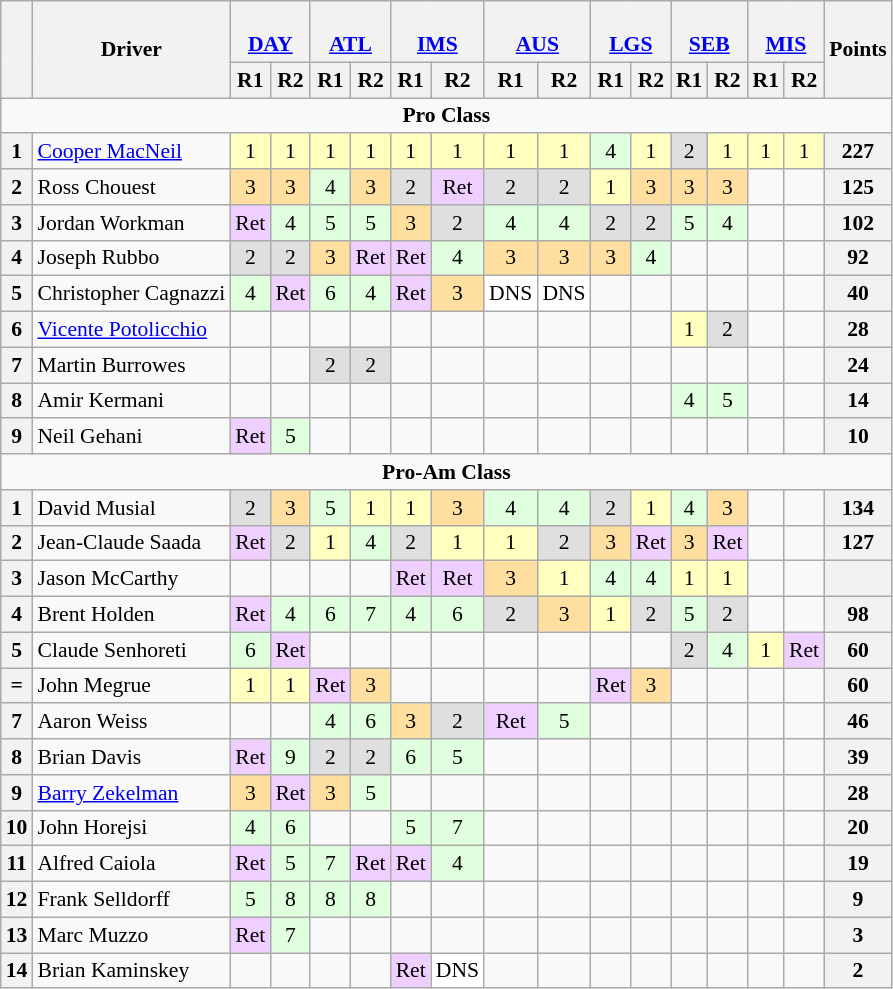<table class="wikitable" style="font-size:90%; text-align:center">
<tr style="background:#f9f9f9" valign="top">
<th rowspan=2 valign="middle"></th>
<th rowspan=2 valign="middle">Driver</th>
<th colspan=2><br><a href='#'>DAY</a></th>
<th colspan=2><br><a href='#'>ATL</a></th>
<th colspan=2><br><a href='#'>IMS</a></th>
<th colspan=2><br><a href='#'>AUS</a></th>
<th colspan=2><br><a href='#'>LGS</a></th>
<th colspan=2><br><a href='#'>SEB</a></th>
<th colspan=2><br><a href='#'>MIS</a></th>
<th rowspan=2 valign="middle">Points</th>
</tr>
<tr>
<th>R1</th>
<th>R2</th>
<th>R1</th>
<th>R2</th>
<th>R1</th>
<th>R2</th>
<th>R1</th>
<th>R2</th>
<th>R1</th>
<th>R2</th>
<th>R1</th>
<th>R2</th>
<th>R1</th>
<th>R2</th>
</tr>
<tr>
<td colspan=17 align=center><strong>Pro Class</strong></td>
</tr>
<tr>
<th>1</th>
<td align=left> <a href='#'>Cooper MacNeil</a></td>
<td style="background:#ffffbf;">1</td>
<td style="background:#ffffbf;">1</td>
<td style="background:#ffffbf;">1</td>
<td style="background:#ffffbf;">1</td>
<td style="background:#ffffbf;">1</td>
<td style="background:#ffffbf;">1</td>
<td style="background:#ffffbf;">1</td>
<td style="background:#ffffbf;">1</td>
<td style="background:#dfffdf;">4</td>
<td style="background:#ffffbf;">1</td>
<td style="background:#dfdfdf;">2</td>
<td style="background:#ffffbf;">1</td>
<td style="background:#ffffbf;">1</td>
<td style="background:#ffffbf;">1</td>
<th>227</th>
</tr>
<tr>
<th>2</th>
<td align=left> Ross Chouest</td>
<td style="background:#ffdf9f;">3</td>
<td style="background:#ffdf9f;">3</td>
<td style="background:#dfffdf;">4</td>
<td style="background:#ffdf9f;">3</td>
<td style="background:#dfdfdf;">2</td>
<td style="background:#efcfff;">Ret</td>
<td style="background:#dfdfdf;">2</td>
<td style="background:#dfdfdf;">2</td>
<td style="background:#ffffbf;">1</td>
<td style="background:#ffdf9f;">3</td>
<td style="background:#ffdf9f;">3</td>
<td style="background:#ffdf9f;">3</td>
<td></td>
<td></td>
<th>125</th>
</tr>
<tr>
<th>3</th>
<td align=left> Jordan Workman</td>
<td style="background:#efcfff;">Ret</td>
<td style="background:#dfffdf;">4</td>
<td style="background:#dfffdf;">5</td>
<td style="background:#dfffdf;">5</td>
<td style="background:#ffdf9f;">3</td>
<td style="background:#dfdfdf;">2</td>
<td style="background:#dfffdf;">4</td>
<td style="background:#dfffdf;">4</td>
<td style="background:#dfdfdf;">2</td>
<td style="background:#dfdfdf;">2</td>
<td style="background:#dfffdf;">5</td>
<td style="background:#dfffdf;">4</td>
<td></td>
<td></td>
<th>102</th>
</tr>
<tr>
<th>4</th>
<td align=left> Joseph Rubbo</td>
<td style="background:#dfdfdf;">2</td>
<td style="background:#dfdfdf;">2</td>
<td style="background:#ffdf9f;">3</td>
<td style="background:#efcfff;">Ret</td>
<td style="background:#efcfff;">Ret</td>
<td style="background:#dfffdf;">4</td>
<td style="background:#ffdf9f;">3</td>
<td style="background:#ffdf9f;">3</td>
<td style="background:#ffdf9f;">3</td>
<td style="background:#dfffdf;">4</td>
<td></td>
<td></td>
<td></td>
<td></td>
<th>92</th>
</tr>
<tr>
<th>5</th>
<td align=left> Christopher Cagnazzi</td>
<td style="background:#dfffdf;">4</td>
<td style="background:#efcfff;">Ret</td>
<td style="background:#dfffdf;">6</td>
<td style="background:#dfffdf;">4</td>
<td style="background:#efcfff;">Ret</td>
<td style="background:#ffdf9f;">3</td>
<td style="background:#ffffff;">DNS</td>
<td style="background:#ffffff;">DNS</td>
<td></td>
<td></td>
<td></td>
<td></td>
<td></td>
<td></td>
<th>40</th>
</tr>
<tr>
<th>6</th>
<td align=left> <a href='#'>Vicente Potolicchio</a></td>
<td></td>
<td></td>
<td></td>
<td></td>
<td></td>
<td></td>
<td></td>
<td></td>
<td></td>
<td></td>
<td style="background:#ffffbf;">1</td>
<td style="background:#dfdfdf;">2</td>
<td></td>
<td></td>
<th>28</th>
</tr>
<tr>
<th>7</th>
<td align=left> Martin Burrowes</td>
<td></td>
<td></td>
<td style="background:#dfdfdf;">2</td>
<td style="background:#dfdfdf;">2</td>
<td></td>
<td></td>
<td></td>
<td></td>
<td></td>
<td></td>
<td></td>
<td></td>
<td></td>
<td></td>
<th>24</th>
</tr>
<tr>
<th>8</th>
<td align=left> Amir Kermani</td>
<td></td>
<td></td>
<td></td>
<td></td>
<td></td>
<td></td>
<td></td>
<td></td>
<td></td>
<td></td>
<td style="background:#dfffdf;">4</td>
<td style="background:#dfffdf;">5</td>
<td></td>
<td></td>
<th>14</th>
</tr>
<tr>
<th>9</th>
<td align=left> Neil Gehani</td>
<td style="background:#efcfff;">Ret</td>
<td style="background:#dfffdf;">5</td>
<td></td>
<td></td>
<td></td>
<td></td>
<td></td>
<td></td>
<td></td>
<td></td>
<td></td>
<td></td>
<td></td>
<td></td>
<th>10</th>
</tr>
<tr>
<td colspan=17 align=center><strong>Pro-Am Class</strong></td>
</tr>
<tr>
<th>1</th>
<td align=left> David Musial</td>
<td style="background:#dfdfdf;">2</td>
<td style="background:#ffdf9f;">3</td>
<td style="background:#dfffdf;">5</td>
<td style="background:#ffffbf;">1</td>
<td style="background:#ffffbf;">1</td>
<td style="background:#ffdf9f;">3</td>
<td style="background:#dfffdf;">4</td>
<td style="background:#dfffdf;">4</td>
<td style="background:#dfdfdf;">2</td>
<td style="background:#ffffbf;">1</td>
<td style="background:#dfffdf;">4</td>
<td style="background:#ffdf9f;">3</td>
<td></td>
<td></td>
<th>134</th>
</tr>
<tr>
<th>2</th>
<td align=left> Jean-Claude Saada</td>
<td style="background:#efcfff;">Ret</td>
<td style="background:#dfdfdf;">2</td>
<td style="background:#ffffbf;">1</td>
<td style="background:#dfffdf;">4</td>
<td style="background:#dfdfdf;">2</td>
<td style="background:#ffffbf;">1</td>
<td style="background:#ffffbf;">1</td>
<td style="background:#dfdfdf;">2</td>
<td style="background:#ffdf9f;">3</td>
<td style="background:#efcfff;">Ret</td>
<td style="background:#ffdf9f;">3</td>
<td style="background:#efcfff;">Ret</td>
<td></td>
<td></td>
<th>127</th>
</tr>
<tr>
<th>3</th>
<td align=left> Jason McCarthy</td>
<td></td>
<td></td>
<td></td>
<td></td>
<td style="background:#efcfff;">Ret</td>
<td style="background:#efcfff;">Ret</td>
<td style="background:#ffdf9f;">3</td>
<td style="background:#ffffbf;">1</td>
<td style="background:#dfffdf;">4</td>
<td style="background:#dfffdf;">4</td>
<td style="background:#ffffbf;">1</td>
<td style="background:#ffffbf;">1</td>
<td></td>
<td></td>
<th></th>
</tr>
<tr>
<th>4</th>
<td align=left> Brent Holden</td>
<td style="background:#efcfff;">Ret</td>
<td style="background:#dfffdf;">4</td>
<td style="background:#dfffdf;">6</td>
<td style="background:#dfffdf;">7</td>
<td style="background:#dfffdf;">4</td>
<td style="background:#dfffdf;">6</td>
<td style="background:#dfdfdf;">2</td>
<td style="background:#ffdf9f;">3</td>
<td style="background:#ffffbf;">1</td>
<td style="background:#dfdfdf;">2</td>
<td style="background:#dfffdf;">5</td>
<td style="background:#dfdfdf;">2</td>
<td></td>
<td></td>
<th>98</th>
</tr>
<tr>
<th>5</th>
<td align=left> Claude Senhoreti</td>
<td style="background:#dfffdf;">6</td>
<td style="background:#efcfff;">Ret</td>
<td></td>
<td></td>
<td></td>
<td></td>
<td></td>
<td></td>
<td></td>
<td></td>
<td style="background:#dfdfdf;">2</td>
<td style="background:#dfffdf;">4</td>
<td style="background:#ffffbf;">1</td>
<td style="background:#efcfff;">Ret</td>
<th>60</th>
</tr>
<tr>
<th>=</th>
<td align=left> John Megrue</td>
<td style="background:#ffffbf;">1</td>
<td style="background:#ffffbf;">1</td>
<td style="background:#efcfff;">Ret</td>
<td style="background:#ffdf9f;">3</td>
<td></td>
<td></td>
<td></td>
<td></td>
<td style="background:#efcfff;">Ret</td>
<td style="background:#ffdf9f;">3</td>
<td></td>
<td></td>
<td></td>
<td></td>
<th>60</th>
</tr>
<tr>
<th>7</th>
<td align=left> Aaron Weiss</td>
<td></td>
<td></td>
<td style="background:#dfffdf;">4</td>
<td style="background:#dfffdf;">6</td>
<td style="background:#ffdf9f;">3</td>
<td style="background:#dfdfdf;">2</td>
<td style="background:#efcfff;">Ret</td>
<td style="background:#dfffdf;">5</td>
<td></td>
<td></td>
<td></td>
<td></td>
<td></td>
<td></td>
<th>46</th>
</tr>
<tr>
<th>8</th>
<td align=left> Brian Davis</td>
<td style="background:#efcfff;">Ret</td>
<td style="background:#dfffdf;">9</td>
<td style="background:#dfdfdf;">2</td>
<td style="background:#dfdfdf;">2</td>
<td style="background:#dfffdf;">6</td>
<td style="background:#dfffdf;">5</td>
<td></td>
<td></td>
<td></td>
<td></td>
<td></td>
<td></td>
<td></td>
<td></td>
<th>39</th>
</tr>
<tr>
<th>9</th>
<td align=left> <a href='#'>Barry Zekelman</a></td>
<td style="background:#ffdf9f;">3</td>
<td style="background:#efcfff;">Ret</td>
<td style="background:#ffdf9f;">3</td>
<td style="background:#dfffdf;">5</td>
<td></td>
<td></td>
<td></td>
<td></td>
<td></td>
<td></td>
<td></td>
<td></td>
<td></td>
<td></td>
<th>28</th>
</tr>
<tr>
<th>10</th>
<td align=left> John Horejsi</td>
<td style="background:#dfffdf;">4</td>
<td style="background:#dfffdf;">6</td>
<td></td>
<td></td>
<td style="background:#dfffdf;">5</td>
<td style="background:#dfffdf;">7</td>
<td></td>
<td></td>
<td></td>
<td></td>
<td></td>
<td></td>
<td></td>
<td></td>
<th>20</th>
</tr>
<tr>
<th>11</th>
<td align=left> Alfred Caiola</td>
<td style="background:#efcfff;">Ret</td>
<td style="background:#dfffdf;">5</td>
<td style="background:#dfffdf;">7</td>
<td style="background:#efcfff;">Ret</td>
<td style="background:#efcfff;">Ret</td>
<td style="background:#dfffdf;">4</td>
<td></td>
<td></td>
<td></td>
<td></td>
<td></td>
<td></td>
<td></td>
<td></td>
<th>19</th>
</tr>
<tr>
<th>12</th>
<td align=left> Frank Selldorff</td>
<td style="background:#dfffdf;">5</td>
<td style="background:#dfffdf;">8</td>
<td style="background:#dfffdf;">8</td>
<td style="background:#dfffdf;">8</td>
<td></td>
<td></td>
<td></td>
<td></td>
<td></td>
<td></td>
<td></td>
<td></td>
<td></td>
<td></td>
<th>9</th>
</tr>
<tr>
<th>13</th>
<td align=left> Marc Muzzo</td>
<td style="background:#efcfff;">Ret</td>
<td style="background:#dfffdf;">7</td>
<td></td>
<td></td>
<td></td>
<td></td>
<td></td>
<td></td>
<td></td>
<td></td>
<td></td>
<td></td>
<td></td>
<td></td>
<th>3</th>
</tr>
<tr>
<th>14</th>
<td align=left> Brian Kaminskey</td>
<td></td>
<td></td>
<td></td>
<td></td>
<td style="background:#efcfff;">Ret</td>
<td style="background:#ffffff;">DNS</td>
<td></td>
<td></td>
<td></td>
<td></td>
<td></td>
<td></td>
<td></td>
<td></td>
<th>2</th>
</tr>
</table>
